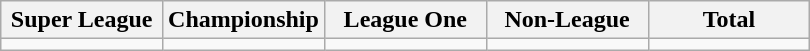<table class="wikitable">
<tr>
<th width="20%">Super League</th>
<th width="20%">Championship</th>
<th width="20%">League One</th>
<th width="20%">Non-League</th>
<th width="20%">Total</th>
</tr>
<tr>
<td></td>
<td></td>
<td></td>
<td></td>
<td></td>
</tr>
</table>
